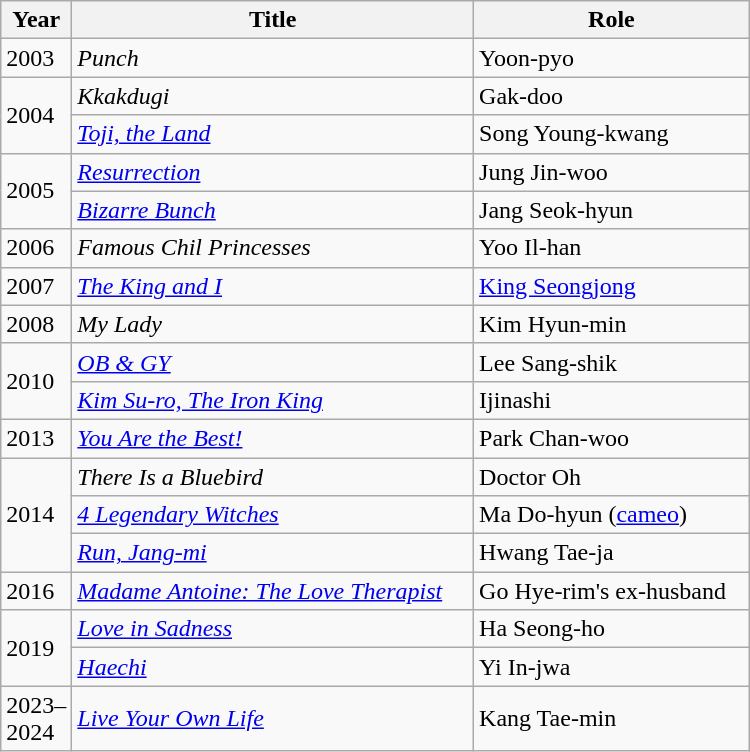<table class="wikitable" style="width:500px">
<tr>
<th width=10>Year</th>
<th>Title</th>
<th>Role</th>
</tr>
<tr>
<td>2003</td>
<td><em>Punch</em></td>
<td>Yoon-pyo</td>
</tr>
<tr>
<td rowspan=2>2004</td>
<td><em>Kkakdugi</em> </td>
<td>Gak-doo</td>
</tr>
<tr>
<td><em><a href='#'>Toji, the Land</a></em></td>
<td>Song Young-kwang</td>
</tr>
<tr>
<td rowspan=2>2005</td>
<td><em><a href='#'>Resurrection</a></em></td>
<td>Jung Jin-woo</td>
</tr>
<tr>
<td><em><a href='#'>Bizarre Bunch</a></em></td>
<td>Jang Seok-hyun</td>
</tr>
<tr>
<td>2006</td>
<td><em>Famous Chil Princesses</em></td>
<td>Yoo Il-han</td>
</tr>
<tr>
<td>2007</td>
<td><em><a href='#'>The King and I</a></em></td>
<td><a href='#'>King Seongjong</a></td>
</tr>
<tr>
<td>2008</td>
<td><em>My Lady</em></td>
<td>Kim Hyun-min</td>
</tr>
<tr>
<td rowspan=2>2010</td>
<td><em><a href='#'>OB & GY</a></em></td>
<td>Lee Sang-shik</td>
</tr>
<tr>
<td><em><a href='#'>Kim Su-ro, The Iron King</a></em></td>
<td>Ijinashi</td>
</tr>
<tr>
<td>2013</td>
<td><em><a href='#'>You Are the Best!</a></em></td>
<td>Park Chan-woo</td>
</tr>
<tr>
<td rowspan=3>2014</td>
<td><em>There Is a Bluebird</em></td>
<td>Doctor Oh</td>
</tr>
<tr>
<td><em><a href='#'>4 Legendary Witches</a></em></td>
<td>Ma Do-hyun (<a href='#'>cameo</a>)</td>
</tr>
<tr>
<td><em><a href='#'>Run, Jang-mi</a></em></td>
<td>Hwang Tae-ja</td>
</tr>
<tr>
<td>2016</td>
<td><em><a href='#'>Madame Antoine: The Love Therapist</a></em></td>
<td>Go Hye-rim's ex-husband</td>
</tr>
<tr>
<td rowspan="2">2019</td>
<td><em><a href='#'>Love in Sadness</a></em></td>
<td>Ha Seong-ho</td>
</tr>
<tr>
<td><em><a href='#'>Haechi</a></em></td>
<td>Yi In-jwa</td>
</tr>
<tr>
<td>2023–2024</td>
<td><em><a href='#'>Live Your Own Life</a></em></td>
<td>Kang Tae-min</td>
</tr>
</table>
